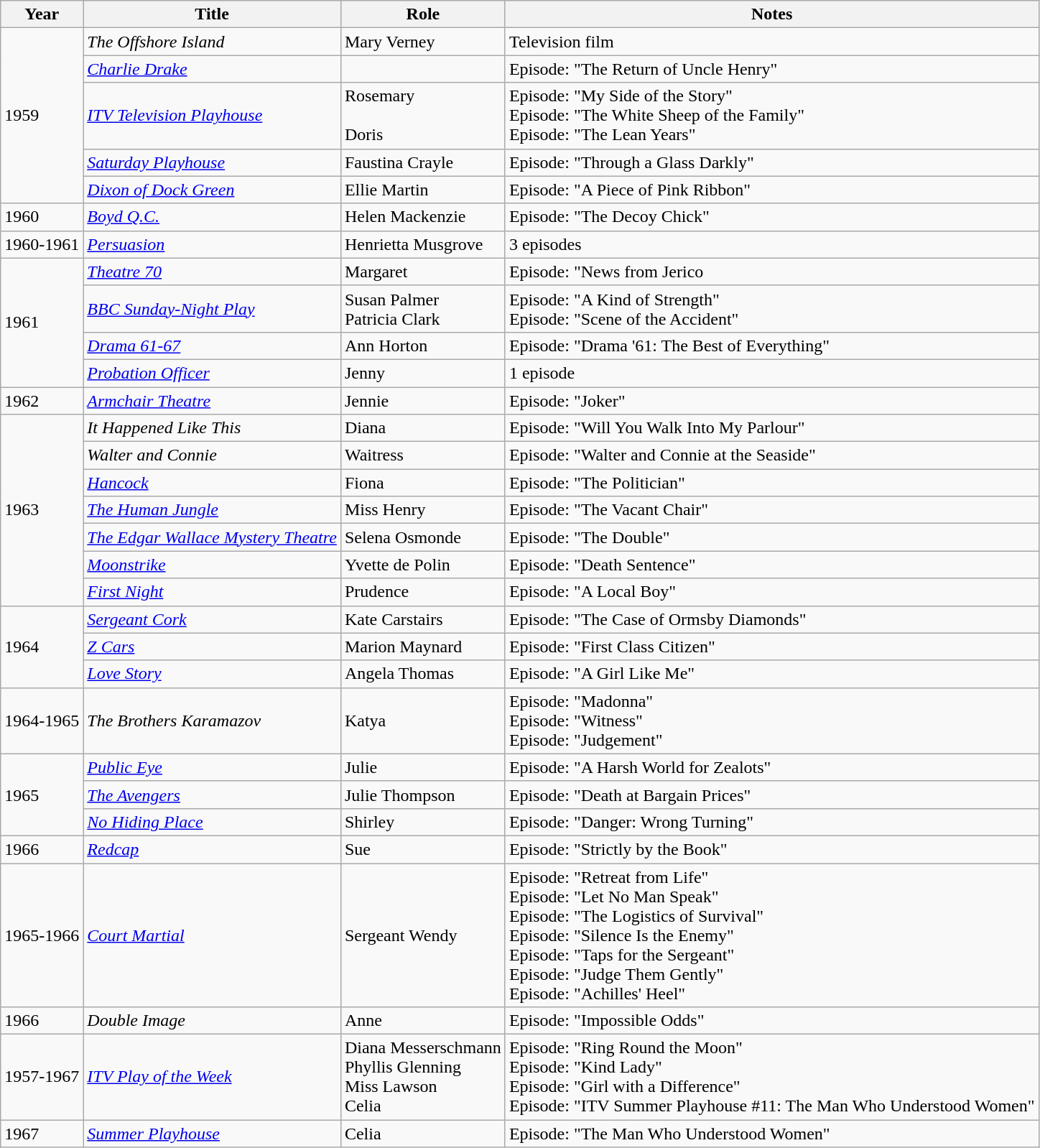<table class="wikitable sortable">
<tr>
<th>Year</th>
<th>Title</th>
<th>Role</th>
<th class="unsortable">Notes</th>
</tr>
<tr>
<td rowspan="5">1959</td>
<td><em>The Offshore Island</em></td>
<td>Mary Verney</td>
<td>Television film</td>
</tr>
<tr>
<td><em><a href='#'>Charlie Drake</a></em></td>
<td></td>
<td>Episode: "The Return of Uncle Henry"</td>
</tr>
<tr>
<td><em><a href='#'>ITV Television Playhouse</a></em></td>
<td>Rosemary<br><br>Doris</td>
<td>Episode: "My Side of the Story"<br>Episode: "The White Sheep of the Family"<br>Episode: "The Lean Years"</td>
</tr>
<tr>
<td><em><a href='#'>Saturday Playhouse</a></em></td>
<td>Faustina Crayle</td>
<td>Episode: "Through a Glass Darkly"</td>
</tr>
<tr>
<td><em><a href='#'>Dixon of Dock Green</a></em></td>
<td>Ellie Martin</td>
<td>Episode: "A Piece of Pink Ribbon"</td>
</tr>
<tr>
<td>1960</td>
<td><em><a href='#'>Boyd Q.C.</a></em></td>
<td>Helen Mackenzie</td>
<td>Episode: "The Decoy Chick"</td>
</tr>
<tr>
<td>1960-1961</td>
<td><em><a href='#'>Persuasion</a></em></td>
<td>Henrietta Musgrove</td>
<td>3 episodes</td>
</tr>
<tr>
<td rowspan="4">1961</td>
<td><em><a href='#'>Theatre 70</a></em></td>
<td>Margaret</td>
<td>Episode: "News from Jerico</td>
</tr>
<tr>
<td><em><a href='#'>BBC Sunday-Night Play</a></em></td>
<td>Susan Palmer<br>Patricia Clark</td>
<td>Episode: "A Kind of Strength"<br>Episode: "Scene of the Accident"</td>
</tr>
<tr>
<td><em><a href='#'>Drama 61-67</a></em></td>
<td>Ann Horton</td>
<td>Episode: "Drama '61: The Best of Everything"</td>
</tr>
<tr>
<td><em><a href='#'>Probation Officer</a></em></td>
<td>Jenny</td>
<td>1 episode</td>
</tr>
<tr>
<td>1962</td>
<td><em><a href='#'>Armchair Theatre</a></em></td>
<td>Jennie</td>
<td>Episode: "Joker"</td>
</tr>
<tr>
<td rowspan="7">1963</td>
<td><em>It Happened Like This</em></td>
<td>Diana</td>
<td>Episode: "Will You Walk Into My Parlour"</td>
</tr>
<tr>
<td><em>Walter and Connie</em></td>
<td>Waitress</td>
<td>Episode: "Walter and Connie at the Seaside"</td>
</tr>
<tr>
<td><em><a href='#'>Hancock</a></em></td>
<td>Fiona</td>
<td>Episode: "The Politician"</td>
</tr>
<tr>
<td><em><a href='#'>The Human Jungle</a></em></td>
<td>Miss Henry</td>
<td>Episode: "The Vacant Chair"</td>
</tr>
<tr>
<td><em><a href='#'>The Edgar Wallace Mystery Theatre</a></em></td>
<td>Selena Osmonde</td>
<td>Episode: "The Double"</td>
</tr>
<tr>
<td><em><a href='#'>Moonstrike</a></em></td>
<td>Yvette de Polin</td>
<td>Episode: "Death Sentence"</td>
</tr>
<tr>
<td><em><a href='#'>First Night</a></em></td>
<td>Prudence</td>
<td>Episode: "A Local Boy"</td>
</tr>
<tr>
<td rowspan="3">1964</td>
<td><em><a href='#'>Sergeant Cork</a></em></td>
<td>Kate Carstairs</td>
<td>Episode: "The Case of Ormsby Diamonds"</td>
</tr>
<tr>
<td><em><a href='#'>Z Cars</a></em></td>
<td>Marion Maynard</td>
<td>Episode: "First Class Citizen"</td>
</tr>
<tr>
<td><em><a href='#'>Love Story</a></em></td>
<td>Angela Thomas</td>
<td>Episode: "A Girl Like Me"</td>
</tr>
<tr>
<td>1964-1965</td>
<td><em>The Brothers Karamazov</em></td>
<td>Katya</td>
<td>Episode: "Madonna"<br>Episode: "Witness"<br>Episode: "Judgement"</td>
</tr>
<tr>
<td rowspan="3">1965</td>
<td><em><a href='#'>Public Eye</a></em></td>
<td>Julie</td>
<td>Episode: "A Harsh World for Zealots"</td>
</tr>
<tr>
<td><em><a href='#'>The Avengers</a></em></td>
<td>Julie Thompson</td>
<td>Episode: "Death at Bargain Prices"</td>
</tr>
<tr>
<td><em><a href='#'>No Hiding Place</a></em></td>
<td>Shirley</td>
<td>Episode: "Danger: Wrong Turning"</td>
</tr>
<tr>
<td>1966</td>
<td><em><a href='#'>Redcap</a></em></td>
<td>Sue</td>
<td>Episode: "Strictly by the Book"</td>
</tr>
<tr>
<td>1965-1966</td>
<td><em><a href='#'>Court Martial</a></em></td>
<td>Sergeant Wendy</td>
<td>Episode: "Retreat from Life"<br>Episode: "Let No Man Speak"<br>Episode: "The Logistics of Survival"<br>Episode: "Silence Is the Enemy"<br>Episode: "Taps for the Sergeant"<br>Episode: "Judge Them Gently"<br>Episode: "Achilles' Heel"</td>
</tr>
<tr>
<td>1966</td>
<td><em>Double Image</em></td>
<td>Anne</td>
<td>Episode: "Impossible Odds"</td>
</tr>
<tr>
<td>1957-1967</td>
<td><em><a href='#'>ITV Play of the Week</a></em></td>
<td>Diana Messerschmann<br>Phyllis Glenning<br>Miss Lawson<br>Celia</td>
<td>Episode: "Ring Round the Moon"<br>Episode: "Kind Lady"<br>Episode: "Girl with a Difference"<br>Episode: "ITV Summer Playhouse #11: The Man Who Understood Women"</td>
</tr>
<tr>
<td>1967</td>
<td><em><a href='#'>Summer Playhouse</a></em></td>
<td>Celia</td>
<td>Episode: "The Man Who Understood Women"</td>
</tr>
</table>
